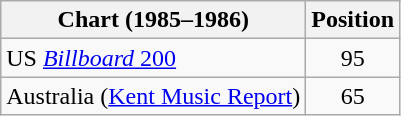<table class="wikitable">
<tr>
<th>Chart (1985–1986)</th>
<th>Position</th>
</tr>
<tr>
<td>US <a href='#'><em>Billboard</em> 200</a></td>
<td align="center">95</td>
</tr>
<tr>
<td>Australia (<a href='#'>Kent Music Report</a>)</td>
<td align="center">65</td>
</tr>
</table>
